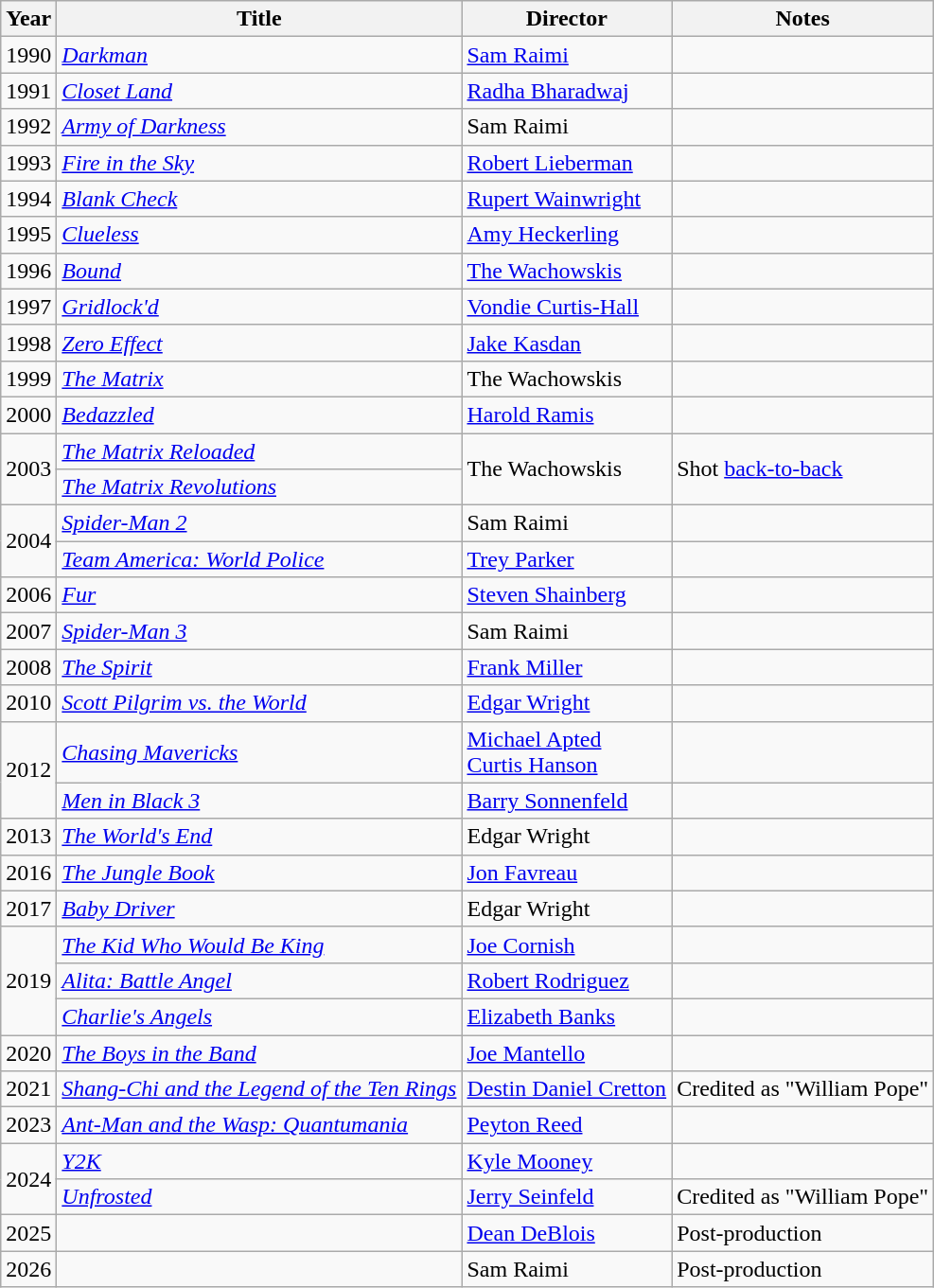<table class="wikitable">
<tr>
<th>Year</th>
<th>Title</th>
<th>Director</th>
<th>Notes</th>
</tr>
<tr>
<td>1990</td>
<td><em><a href='#'>Darkman</a></em></td>
<td><a href='#'>Sam Raimi</a></td>
<td></td>
</tr>
<tr>
<td>1991</td>
<td><em><a href='#'>Closet Land</a></em></td>
<td><a href='#'>Radha Bharadwaj</a></td>
<td></td>
</tr>
<tr>
<td>1992</td>
<td><em><a href='#'>Army of Darkness</a></em></td>
<td>Sam Raimi</td>
<td></td>
</tr>
<tr>
<td>1993</td>
<td><em><a href='#'>Fire in the Sky</a></em></td>
<td><a href='#'>Robert Lieberman</a></td>
<td></td>
</tr>
<tr>
<td>1994</td>
<td><em><a href='#'>Blank Check</a></em></td>
<td><a href='#'>Rupert Wainwright</a></td>
<td></td>
</tr>
<tr>
<td>1995</td>
<td><em><a href='#'>Clueless</a></em></td>
<td><a href='#'>Amy Heckerling</a></td>
<td></td>
</tr>
<tr>
<td>1996</td>
<td><em><a href='#'>Bound</a></em></td>
<td><a href='#'>The Wachowskis</a></td>
<td></td>
</tr>
<tr>
<td>1997</td>
<td><em><a href='#'>Gridlock'd</a></em></td>
<td><a href='#'>Vondie Curtis-Hall</a></td>
<td></td>
</tr>
<tr>
<td>1998</td>
<td><em><a href='#'>Zero Effect</a></em></td>
<td><a href='#'>Jake Kasdan</a></td>
<td></td>
</tr>
<tr>
<td>1999</td>
<td><em><a href='#'>The Matrix</a></em></td>
<td>The Wachowskis</td>
<td></td>
</tr>
<tr>
<td>2000</td>
<td><em><a href='#'>Bedazzled</a></em></td>
<td><a href='#'>Harold Ramis</a></td>
<td></td>
</tr>
<tr>
<td rowspan=2>2003</td>
<td><em><a href='#'>The Matrix Reloaded</a></em></td>
<td rowspan=2>The Wachowskis</td>
<td rowspan=2>Shot <a href='#'>back-to-back</a></td>
</tr>
<tr>
<td><em><a href='#'>The Matrix Revolutions</a></em></td>
</tr>
<tr>
<td rowspan=2>2004</td>
<td><em><a href='#'>Spider-Man 2</a></em></td>
<td>Sam Raimi</td>
<td></td>
</tr>
<tr>
<td><em><a href='#'>Team America: World Police</a></em></td>
<td><a href='#'>Trey Parker</a></td>
<td></td>
</tr>
<tr>
<td>2006</td>
<td><em><a href='#'>Fur</a></em></td>
<td><a href='#'>Steven Shainberg</a></td>
<td></td>
</tr>
<tr>
<td>2007</td>
<td><em><a href='#'>Spider-Man 3</a></em></td>
<td>Sam Raimi</td>
<td></td>
</tr>
<tr>
<td>2008</td>
<td><em><a href='#'>The Spirit</a></em></td>
<td><a href='#'>Frank Miller</a></td>
<td></td>
</tr>
<tr>
<td>2010</td>
<td><em><a href='#'>Scott Pilgrim vs. the World</a></em></td>
<td><a href='#'>Edgar Wright</a></td>
<td></td>
</tr>
<tr>
<td rowspan=2>2012</td>
<td><em><a href='#'>Chasing Mavericks</a></em></td>
<td><a href='#'>Michael Apted</a><br><a href='#'>Curtis Hanson</a></td>
<td></td>
</tr>
<tr>
<td><em><a href='#'>Men in Black 3</a></em></td>
<td><a href='#'>Barry Sonnenfeld</a></td>
<td></td>
</tr>
<tr>
<td>2013</td>
<td><em><a href='#'>The World's End</a></em></td>
<td>Edgar Wright</td>
<td></td>
</tr>
<tr>
<td>2016</td>
<td><em><a href='#'>The Jungle Book</a></em></td>
<td><a href='#'>Jon Favreau</a></td>
<td></td>
</tr>
<tr>
<td>2017</td>
<td><em><a href='#'>Baby Driver</a></em></td>
<td>Edgar Wright</td>
<td></td>
</tr>
<tr>
<td rowspan=3>2019</td>
<td><em><a href='#'>The Kid Who Would Be King</a></em></td>
<td><a href='#'>Joe Cornish</a></td>
<td></td>
</tr>
<tr>
<td><em><a href='#'>Alita: Battle Angel</a></em></td>
<td><a href='#'>Robert Rodriguez</a></td>
<td></td>
</tr>
<tr>
<td><em><a href='#'>Charlie's Angels</a></em></td>
<td><a href='#'>Elizabeth Banks</a></td>
<td></td>
</tr>
<tr>
<td>2020</td>
<td><em><a href='#'>The Boys in the Band</a></em></td>
<td><a href='#'>Joe Mantello</a></td>
<td></td>
</tr>
<tr>
<td>2021</td>
<td><em><a href='#'>Shang-Chi and the Legend of the Ten Rings</a></em></td>
<td><a href='#'>Destin Daniel Cretton</a></td>
<td>Credited as "William Pope"</td>
</tr>
<tr>
<td>2023</td>
<td><em><a href='#'>Ant-Man and the Wasp: Quantumania</a></em></td>
<td><a href='#'>Peyton Reed</a></td>
<td></td>
</tr>
<tr>
<td rowspan=2>2024</td>
<td><em><a href='#'>Y2K</a></em></td>
<td><a href='#'>Kyle Mooney</a></td>
<td></td>
</tr>
<tr>
<td><em><a href='#'>Unfrosted</a></em></td>
<td><a href='#'>Jerry Seinfeld</a></td>
<td>Credited as "William Pope"</td>
</tr>
<tr>
<td>2025</td>
<td></td>
<td><a href='#'>Dean DeBlois</a></td>
<td>Post-production</td>
</tr>
<tr>
<td>2026</td>
<td></td>
<td>Sam Raimi</td>
<td>Post-production</td>
</tr>
</table>
